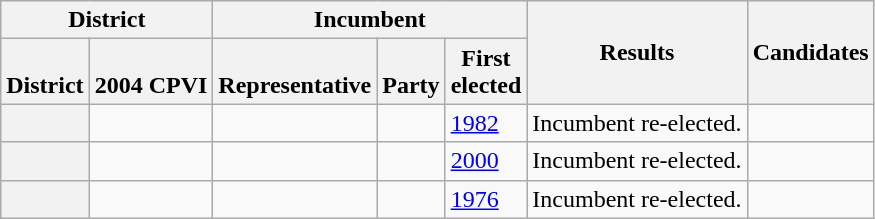<table class="wikitable sortable">
<tr>
<th colspan=2>District</th>
<th colspan=3>Incumbent</th>
<th rowspan=2>Results</th>
<th rowspan=2>Candidates</th>
</tr>
<tr valign=bottom>
<th>District</th>
<th>2004 CPVI</th>
<th>Representative</th>
<th>Party</th>
<th>First<br>elected</th>
</tr>
<tr>
<th></th>
<td></td>
<td></td>
<td></td>
<td><a href='#'>1982</a></td>
<td>Incumbent re-elected.</td>
<td nowrap></td>
</tr>
<tr>
<th></th>
<td></td>
<td></td>
<td></td>
<td><a href='#'>2000</a></td>
<td>Incumbent re-elected.</td>
<td nowrap></td>
</tr>
<tr>
<th></th>
<td></td>
<td></td>
<td></td>
<td><a href='#'>1976</a></td>
<td>Incumbent re-elected.</td>
<td nowrap></td>
</tr>
</table>
